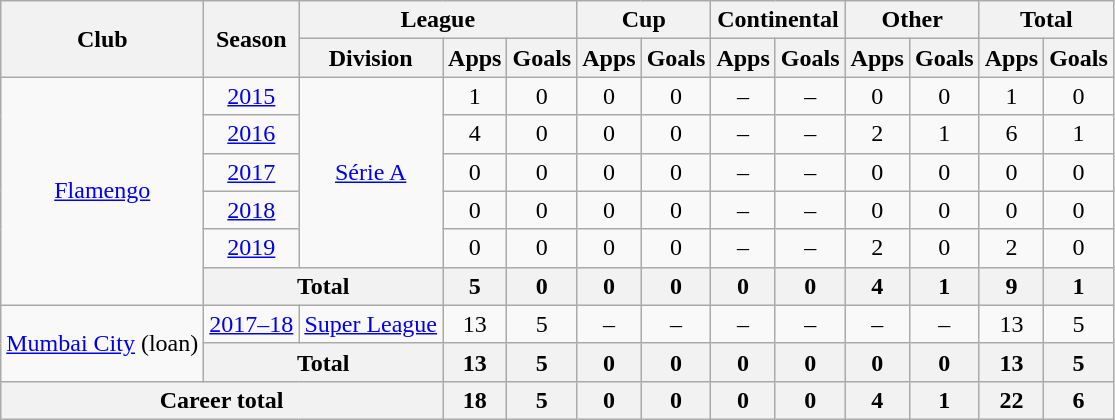<table class="wikitable" style="text-align: center;">
<tr>
<th rowspan="2">Club</th>
<th rowspan="2">Season</th>
<th colspan="3">League</th>
<th colspan="2">Cup</th>
<th colspan="2">Continental</th>
<th colspan="2">Other</th>
<th colspan="2">Total</th>
</tr>
<tr>
<th>Division</th>
<th>Apps</th>
<th>Goals</th>
<th>Apps</th>
<th>Goals</th>
<th>Apps</th>
<th>Goals</th>
<th>Apps</th>
<th>Goals</th>
<th>Apps</th>
<th>Goals</th>
</tr>
<tr>
<td rowspan="6" valign="center"><a href='#'>Flamengo</a></td>
<td><a href='#'>2015</a></td>
<td rowspan="5" valign="center"><a href='#'>Série A</a></td>
<td>1</td>
<td>0</td>
<td>0</td>
<td>0</td>
<td>–</td>
<td>–</td>
<td>0</td>
<td>0</td>
<td>1</td>
<td>0</td>
</tr>
<tr>
<td><a href='#'>2016</a></td>
<td>4</td>
<td>0</td>
<td>0</td>
<td>0</td>
<td>–</td>
<td>–</td>
<td>2</td>
<td>1</td>
<td>6</td>
<td>1</td>
</tr>
<tr>
<td><a href='#'>2017</a></td>
<td>0</td>
<td>0</td>
<td>0</td>
<td>0</td>
<td>–</td>
<td>–</td>
<td>0</td>
<td>0</td>
<td>0</td>
<td>0</td>
</tr>
<tr>
<td><a href='#'>2018</a></td>
<td>0</td>
<td>0</td>
<td>0</td>
<td>0</td>
<td>–</td>
<td>–</td>
<td>0</td>
<td>0</td>
<td>0</td>
<td>0</td>
</tr>
<tr>
<td><a href='#'>2019</a></td>
<td>0</td>
<td>0</td>
<td>0</td>
<td>0</td>
<td>–</td>
<td>–</td>
<td>2</td>
<td>0</td>
<td>2</td>
<td>0</td>
</tr>
<tr>
<th colspan="2"><strong>Total</strong></th>
<th>5</th>
<th>0</th>
<th>0</th>
<th>0</th>
<th>0</th>
<th>0</th>
<th>4</th>
<th>1</th>
<th>9</th>
<th>1</th>
</tr>
<tr>
<td rowspan="2" valign="center"><a href='#'>Mumbai City</a> (loan)</td>
<td><a href='#'>2017–18</a></td>
<td rowspan="1" valign="center"><a href='#'>Super League</a></td>
<td>13</td>
<td>5</td>
<td>–</td>
<td>–</td>
<td>–</td>
<td>–</td>
<td>–</td>
<td>–</td>
<td>13</td>
<td>5</td>
</tr>
<tr>
<th colspan="2"><strong>Total</strong></th>
<th>13</th>
<th>5</th>
<th>0</th>
<th>0</th>
<th>0</th>
<th>0</th>
<th>0</th>
<th>0</th>
<th>13</th>
<th>5</th>
</tr>
<tr>
<th colspan="3"><strong>Career total</strong></th>
<th>18</th>
<th>5</th>
<th>0</th>
<th>0</th>
<th>0</th>
<th>0</th>
<th>4</th>
<th>1</th>
<th>22</th>
<th>6</th>
</tr>
</table>
